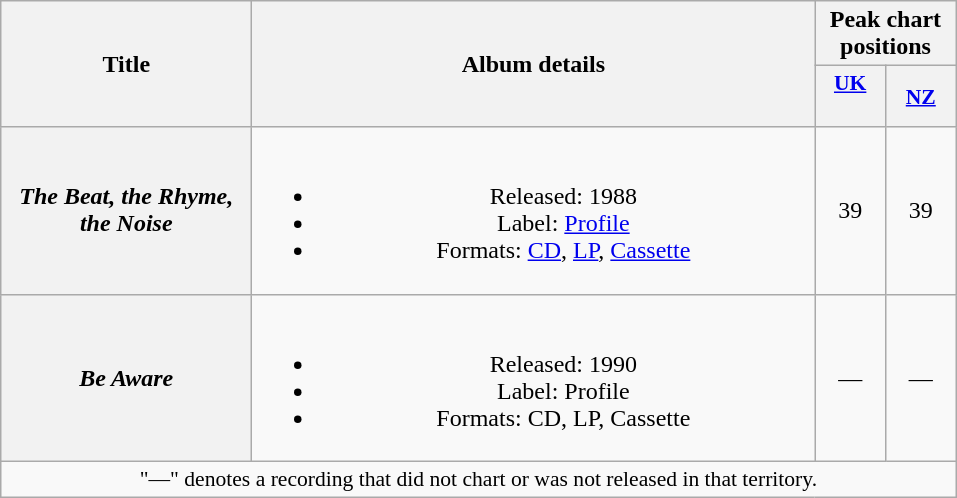<table class="wikitable plainrowheaders" style="text-align:center;" border="1">
<tr>
<th scope="col" rowspan="2" style="width:10em;">Title</th>
<th scope="col" rowspan="2" style="width:23em;">Album details</th>
<th scope="col" colspan="2">Peak chart positions</th>
</tr>
<tr>
<th scope="col" style="width:2.8em;font-size:90%;"><a href='#'>UK</a><br><br></th>
<th scope="col" style="width:2.8em;font-size:90%;"><a href='#'>NZ</a><br></th>
</tr>
<tr>
<th scope="row"><em>The Beat, the Rhyme, the Noise</em></th>
<td><br><ul><li>Released: 1988</li><li>Label: <a href='#'>Profile</a></li><li>Formats: <a href='#'>CD</a>, <a href='#'>LP</a>, <a href='#'>Cassette</a></li></ul></td>
<td align="center">39</td>
<td align="center">39</td>
</tr>
<tr>
<th scope="row"><em>Be Aware</em></th>
<td><br><ul><li>Released: 1990</li><li>Label: Profile</li><li>Formats: CD, LP, Cassette</li></ul></td>
<td align="center">—</td>
<td align="center">—</td>
</tr>
<tr>
<td colspan="15" style="font-size:90%">"—" denotes a recording that did not chart or was not released in that territory.</td>
</tr>
</table>
